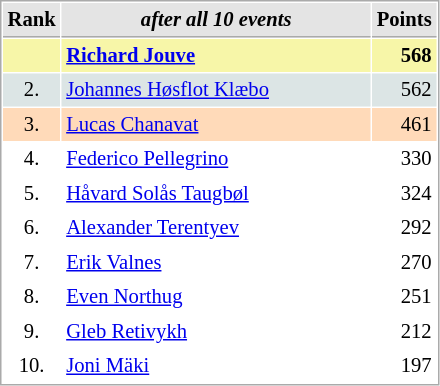<table cellspacing="1" cellpadding="3" style="border:1px solid #AAAAAA;font-size:86%">
<tr style="background-color: #E4E4E4;">
<th style="border-bottom:1px solid #AAAAAA" width=10>Rank</th>
<th style="border-bottom:1px solid #AAAAAA" width=200><em>after all 10 events</em></th>
<th style="border-bottom:1px solid #AAAAAA" width=20 align=right>Points</th>
</tr>
<tr style="background:#f7f6a8;">
<td align=center></td>
<td> <strong><a href='#'>Richard Jouve</a></strong></td>
<td align=right><strong>568</strong></td>
</tr>
<tr style="background:#dce5e5;">
<td align=center>2.</td>
<td> <a href='#'>Johannes Høsflot Klæbo</a></td>
<td align=right>562</td>
</tr>
<tr style="background:#ffdab9;">
<td align=center>3.</td>
<td> <a href='#'>Lucas Chanavat</a></td>
<td align=right>461</td>
</tr>
<tr>
<td align=center>4.</td>
<td> <a href='#'>Federico Pellegrino</a></td>
<td align=right>330</td>
</tr>
<tr>
<td align=center>5.</td>
<td> <a href='#'>Håvard Solås Taugbøl</a></td>
<td align=right>324</td>
</tr>
<tr>
<td align=center>6.</td>
<td> <a href='#'>Alexander Terentyev</a></td>
<td align=right>292</td>
</tr>
<tr>
<td align=center>7.</td>
<td> <a href='#'>Erik Valnes</a></td>
<td align=right>270</td>
</tr>
<tr>
<td align=center>8.</td>
<td> <a href='#'>Even Northug</a></td>
<td align=right>251</td>
</tr>
<tr>
<td align=center>9.</td>
<td> <a href='#'>Gleb Retivykh</a></td>
<td align=right>212</td>
</tr>
<tr>
<td align=center>10.</td>
<td> <a href='#'>Joni Mäki</a></td>
<td align=right>197</td>
</tr>
</table>
